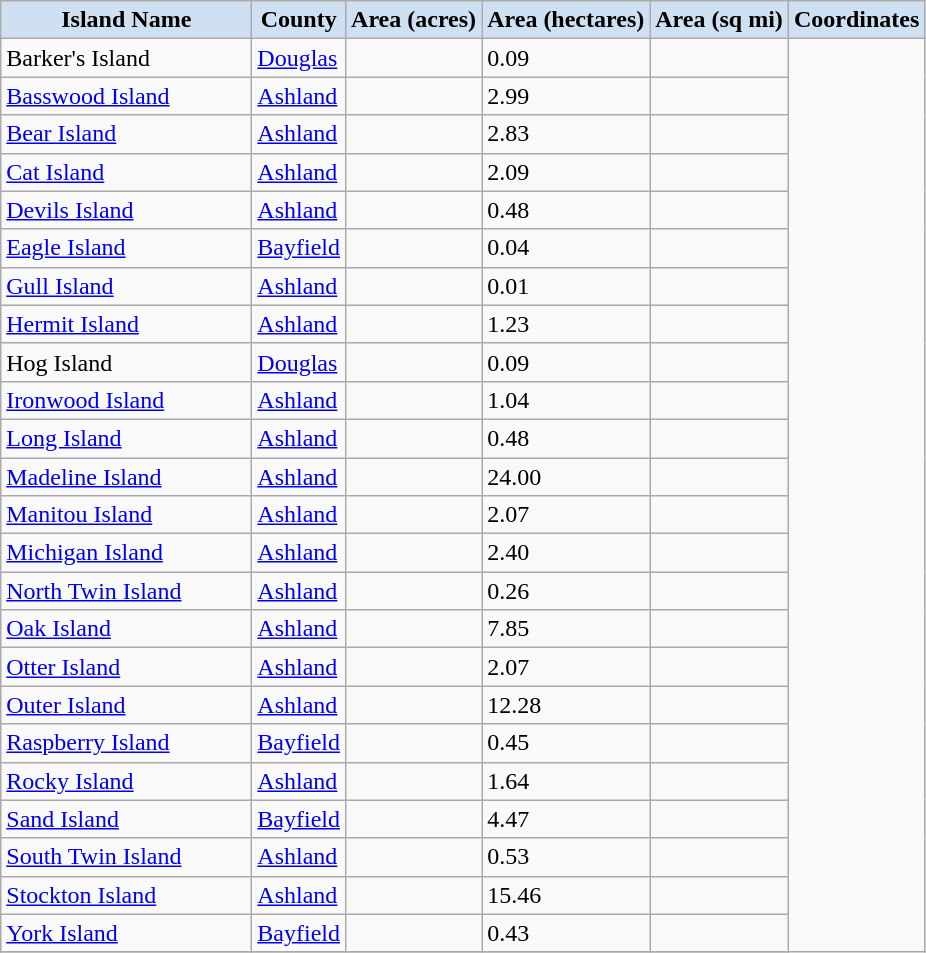<table class="wikitable sortable">
<tr>
<th style="width:10em; background-color:#CEE0F2;"><strong>Island Name</strong></th>
<th style="background-color:#CEE0F2;"><strong>County</strong></th>
<th style="background-color:#CEE0F2;"><strong>Area (acres)</strong></th>
<th style="background-color:#CEE0F2;"><strong>Area (hectares)</strong></th>
<th style="background-color:#CEE0F2;"><strong>Area (sq mi)</strong></th>
<th style="background-color:#CEE0F2;"><strong>Coordinates</strong></th>
</tr>
<tr>
<td>Barker's Island</td>
<td><a href='#'>Douglas</a></td>
<td></td>
<td>0.09</td>
<td></td>
</tr>
<tr>
<td><a href='#'>Basswood Island</a></td>
<td><a href='#'>Ashland</a></td>
<td></td>
<td>2.99</td>
<td></td>
</tr>
<tr>
<td><a href='#'>Bear Island</a></td>
<td><a href='#'>Ashland</a></td>
<td></td>
<td>2.83</td>
<td></td>
</tr>
<tr>
<td><a href='#'>Cat Island</a></td>
<td><a href='#'>Ashland</a></td>
<td></td>
<td>2.09</td>
<td></td>
</tr>
<tr>
<td><a href='#'>Devils Island</a></td>
<td><a href='#'>Ashland</a></td>
<td></td>
<td>0.48</td>
<td></td>
</tr>
<tr>
<td><a href='#'>Eagle Island</a></td>
<td><a href='#'>Bayfield</a></td>
<td></td>
<td>0.04</td>
<td></td>
</tr>
<tr>
<td><a href='#'>Gull Island</a></td>
<td><a href='#'>Ashland</a></td>
<td></td>
<td>0.01</td>
<td></td>
</tr>
<tr>
<td><a href='#'>Hermit Island</a></td>
<td><a href='#'>Ashland</a></td>
<td></td>
<td>1.23</td>
<td></td>
</tr>
<tr>
<td>Hog Island</td>
<td><a href='#'>Douglas</a></td>
<td></td>
<td>0.09</td>
<td></td>
</tr>
<tr>
<td><a href='#'>Ironwood Island</a></td>
<td><a href='#'>Ashland</a></td>
<td></td>
<td>1.04</td>
<td></td>
</tr>
<tr>
<td><a href='#'>Long Island</a></td>
<td><a href='#'>Ashland</a></td>
<td></td>
<td>0.48</td>
<td></td>
</tr>
<tr>
<td><a href='#'>Madeline Island</a></td>
<td><a href='#'>Ashland</a></td>
<td></td>
<td>24.00</td>
<td></td>
</tr>
<tr>
<td><a href='#'>Manitou Island</a></td>
<td><a href='#'>Ashland</a></td>
<td></td>
<td>2.07</td>
<td></td>
</tr>
<tr>
<td><a href='#'>Michigan Island</a></td>
<td><a href='#'>Ashland</a></td>
<td></td>
<td>2.40</td>
<td></td>
</tr>
<tr>
<td><a href='#'>North Twin Island</a></td>
<td><a href='#'>Ashland</a></td>
<td></td>
<td>0.26</td>
<td></td>
</tr>
<tr>
<td><a href='#'>Oak Island</a></td>
<td><a href='#'>Ashland</a></td>
<td></td>
<td>7.85</td>
<td></td>
</tr>
<tr>
<td><a href='#'>Otter Island</a></td>
<td><a href='#'>Ashland</a></td>
<td></td>
<td>2.07</td>
<td></td>
</tr>
<tr>
<td><a href='#'>Outer Island</a></td>
<td><a href='#'>Ashland</a></td>
<td></td>
<td>12.28</td>
<td></td>
</tr>
<tr>
<td><a href='#'>Raspberry Island</a></td>
<td><a href='#'>Bayfield</a></td>
<td></td>
<td>0.45</td>
<td></td>
</tr>
<tr>
<td><a href='#'>Rocky Island</a></td>
<td><a href='#'>Ashland</a></td>
<td></td>
<td>1.64</td>
<td></td>
</tr>
<tr>
<td><a href='#'>Sand Island</a></td>
<td><a href='#'>Bayfield</a></td>
<td></td>
<td>4.47</td>
<td></td>
</tr>
<tr>
<td><a href='#'>South Twin Island</a></td>
<td><a href='#'>Ashland</a></td>
<td></td>
<td>0.53</td>
<td></td>
</tr>
<tr>
<td><a href='#'>Stockton Island</a></td>
<td><a href='#'>Ashland</a></td>
<td></td>
<td>15.46</td>
<td></td>
</tr>
<tr>
<td><a href='#'>York Island</a></td>
<td><a href='#'>Bayfield</a></td>
<td></td>
<td>0.43</td>
<td></td>
</tr>
<tr>
</tr>
</table>
